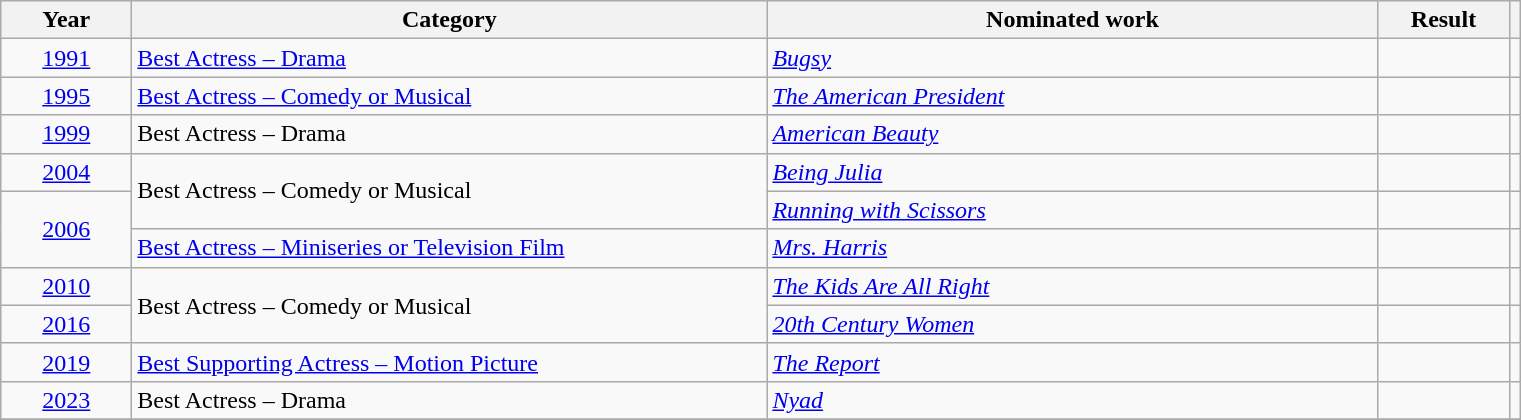<table class=wikitable>
<tr>
<th scope="col" style="width:5em;">Year</th>
<th scope="col" style="width:26em;">Category</th>
<th scope="col" style="width:25em;">Nominated work</th>
<th scope="col" style="width:5em;">Result</th>
<th></th>
</tr>
<tr>
<td style="text-align:center;"><a href='#'>1991</a></td>
<td><a href='#'>Best Actress – Drama</a></td>
<td><em><a href='#'>Bugsy</a></em></td>
<td></td>
<td style="text-align:center;"></td>
</tr>
<tr>
<td style="text-align:center;"><a href='#'>1995</a></td>
<td><a href='#'>Best Actress – Comedy or Musical</a></td>
<td><em><a href='#'>The American President</a></em></td>
<td></td>
<td style="text-align:center;"></td>
</tr>
<tr>
<td style="text-align:center;"><a href='#'>1999</a></td>
<td>Best Actress – Drama</td>
<td><em><a href='#'>American Beauty</a></em></td>
<td></td>
<td style="text-align:center;"></td>
</tr>
<tr>
<td style="text-align:center;"><a href='#'>2004</a></td>
<td rowspan="2">Best Actress – Comedy or Musical</td>
<td><em><a href='#'>Being Julia</a></em></td>
<td></td>
<td style="text-align:center;"></td>
</tr>
<tr>
<td rowspan="2" style="text-align:center;"><a href='#'>2006</a></td>
<td><em><a href='#'>Running with Scissors</a></em></td>
<td></td>
<td style="text-align:center;"></td>
</tr>
<tr>
<td><a href='#'>Best Actress – Miniseries or Television Film</a></td>
<td><em><a href='#'>Mrs. Harris</a></em></td>
<td></td>
<td style="text-align:center;"></td>
</tr>
<tr>
<td style="text-align:center;"><a href='#'>2010</a></td>
<td rowspan="2">Best Actress – Comedy or Musical</td>
<td><em><a href='#'>The Kids Are All Right</a></em></td>
<td></td>
<td style="text-align:center;"></td>
</tr>
<tr>
<td style="text-align:center;"><a href='#'>2016</a></td>
<td><em><a href='#'>20th Century Women</a></em></td>
<td></td>
<td style="text-align:center;"></td>
</tr>
<tr>
<td style="text-align:center;"><a href='#'>2019</a></td>
<td><a href='#'>Best Supporting Actress – Motion Picture</a></td>
<td><em><a href='#'>The Report</a></em></td>
<td></td>
<td style="text-align:center;"></td>
</tr>
<tr>
<td style="text-align:center;"><a href='#'>2023</a></td>
<td>Best Actress – Drama</td>
<td><em><a href='#'>Nyad</a></em></td>
<td></td>
<td style="text-align:center;"></td>
</tr>
<tr>
</tr>
</table>
